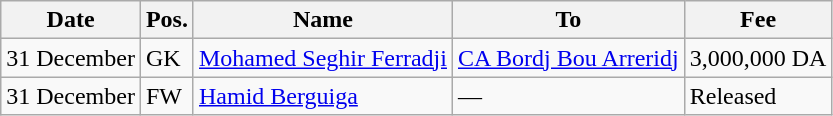<table class="wikitable">
<tr>
<th>Date</th>
<th>Pos.</th>
<th>Name</th>
<th>To</th>
<th>Fee</th>
</tr>
<tr>
<td>31 December</td>
<td>GK</td>
<td> <a href='#'>Mohamed Seghir Ferradji</a></td>
<td> <a href='#'>CA Bordj Bou Arreridj</a></td>
<td>3,000,000 DA</td>
</tr>
<tr>
<td>31 December</td>
<td>FW</td>
<td> <a href='#'>Hamid Berguiga</a></td>
<td>—</td>
<td>Released</td>
</tr>
</table>
